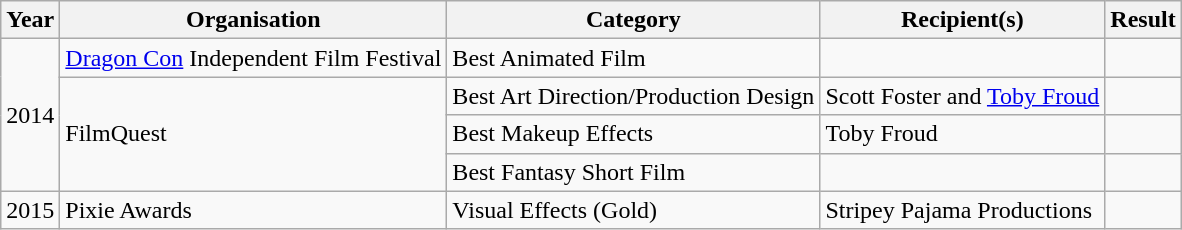<table class="wikitable">
<tr>
<th>Year</th>
<th>Organisation</th>
<th>Category</th>
<th>Recipient(s)</th>
<th>Result</th>
</tr>
<tr>
<td rowspan="4">2014</td>
<td><a href='#'>Dragon Con</a> Independent Film Festival</td>
<td>Best Animated Film</td>
<td></td>
<td></td>
</tr>
<tr>
<td rowspan="3">FilmQuest</td>
<td>Best Art Direction/Production Design</td>
<td>Scott Foster and <a href='#'>Toby Froud</a></td>
<td></td>
</tr>
<tr>
<td>Best Makeup Effects</td>
<td>Toby Froud</td>
<td></td>
</tr>
<tr>
<td>Best Fantasy Short Film</td>
<td></td>
<td></td>
</tr>
<tr>
<td>2015</td>
<td>Pixie Awards</td>
<td>Visual Effects (Gold)</td>
<td>Stripey Pajama Productions</td>
<td></td>
</tr>
</table>
